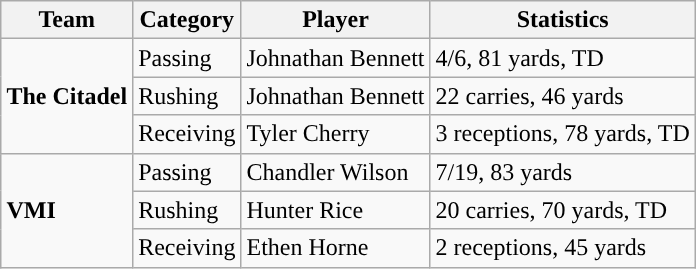<table class="wikitable" style="float: right;">
<tr>
<th>Team</th>
<th>Category</th>
<th>Player</th>
<th>Statistics</th>
</tr>
<tr>
<td rowspan=3><strong>The Citadel</strong></td>
<td>Passing</td>
<td>Johnathan Bennett</td>
<td>4/6, 81 yards, TD</td>
</tr>
<tr>
<td>Rushing</td>
<td>Johnathan Bennett</td>
<td>22 carries, 46 yards</td>
</tr>
<tr>
<td>Receiving</td>
<td>Tyler Cherry</td>
<td>3 receptions, 78 yards, TD</td>
</tr>
<tr>
<td rowspan=3><strong>VMI</strong></td>
<td>Passing</td>
<td>Chandler Wilson</td>
<td>7/19, 83 yards</td>
</tr>
<tr>
<td>Rushing</td>
<td>Hunter Rice</td>
<td>20 carries, 70 yards, TD</td>
</tr>
<tr>
<td>Receiving</td>
<td>Ethen Horne</td>
<td>2 receptions, 45 yards</td>
</tr>
</table>
